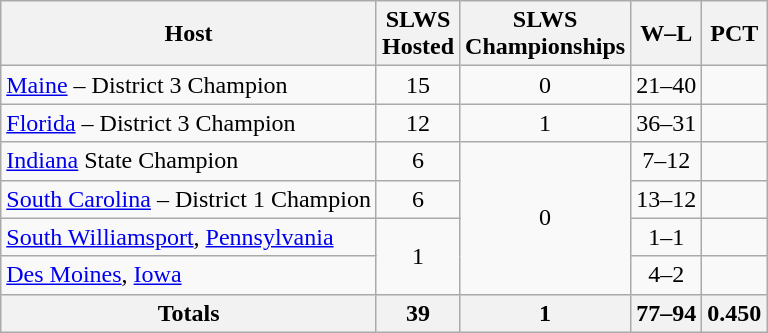<table class="wikitable">
<tr>
<th>Host</th>
<th>SLWS<br>Hosted</th>
<th>SLWS<br>Championships</th>
<th>W–L</th>
<th>PCT</th>
</tr>
<tr>
<td> <a href='#'>Maine</a> – District 3 Champion</td>
<td align=center>15</td>
<td align=center>0</td>
<td align=center>21–40</td>
<td align=center></td>
</tr>
<tr>
<td> <a href='#'>Florida</a> – District 3 Champion</td>
<td align=center>12</td>
<td align=center>1</td>
<td align=center>36–31</td>
<td align=center></td>
</tr>
<tr>
<td> <a href='#'>Indiana</a> State Champion</td>
<td align=center>6</td>
<td align=center rowspan=4>0</td>
<td align=center>7–12</td>
<td align=center></td>
</tr>
<tr>
<td> <a href='#'>South Carolina</a> – District 1 Champion</td>
<td align=center>6</td>
<td align=center>13–12</td>
<td align=center></td>
</tr>
<tr>
<td> <a href='#'>South Williamsport</a>, <a href='#'>Pennsylvania</a></td>
<td align=center rowspan=2>1</td>
<td align=center>1–1</td>
<td align=center></td>
</tr>
<tr>
<td> <a href='#'>Des Moines</a>, <a href='#'>Iowa</a></td>
<td align=center>4–2</td>
<td align=center></td>
</tr>
<tr>
<th>Totals</th>
<th>39</th>
<th>1</th>
<th>77–94</th>
<th>0.450</th>
</tr>
</table>
